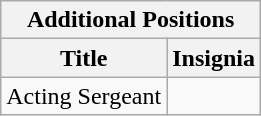<table class="wikitable">
<tr>
<th colspan="2">Additional Positions</th>
</tr>
<tr>
<th>Title</th>
<th>Insignia</th>
</tr>
<tr>
<td>Acting Sergeant</td>
<td></td>
</tr>
</table>
